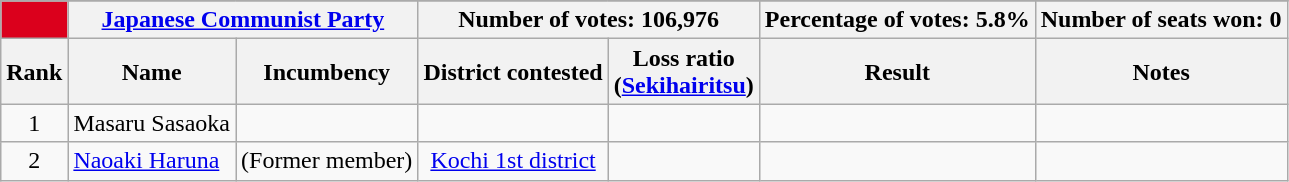<table class="wikitable sortable" style="text-align: center; ">
<tr ------------------>
</tr>
<tr class="vcard">
<th style="background-color: #DB001C; width: 5px;"></th>
<th colspan="2" align="center"><a href='#'>Japanese Communist Party</a></th>
<th colspan="2" align="center">Number of votes: 106,976</th>
<th colspan="1" align="center">Percentage of votes: 5.8%</th>
<th colspan="2" align="center">Number of seats won: 0</th>
</tr>
<tr>
<th>Rank</th>
<th>Name</th>
<th>Incumbency</th>
<th>District contested</th>
<th>Loss ratio<br>(<a href='#'>Sekihairitsu</a>)</th>
<th>Result</th>
<th>Notes</th>
</tr>
<tr style="display:none;">
<td>99999</td>
<td>AAA</td>
<td>AAA</td>
<td>AAA</td>
<td>99999</td>
<td>AAA </td>
</tr>
<tr style="display:none;">
<td>000</td>
<td>ZZZ</td>
<td>ZZZ</td>
<td>ZZZ</td>
<td>000</td>
<td>ZZZ</td>
</tr>
<tr>
<td>1</td>
<td style="text-align:left;"><span></span> Masaru Sasaoka</td>
<td><span></span></td>
<td><span></span></td>
<td></td>
<td style="text-align:left;"><span></span></td>
<td align=left><span></span></td>
</tr>
<tr>
<td>2</td>
<td style="text-align:left;"><span></span> <a href='#'>Naoaki Haruna</a></td>
<td><span></span><span>(Former member)</span></td>
<td><a href='#'>Kochi 1st district</a></td>
<td></td>
<td style="text-align:left;"><span></span></td>
<td align=left><span></span></td>
</tr>
</table>
